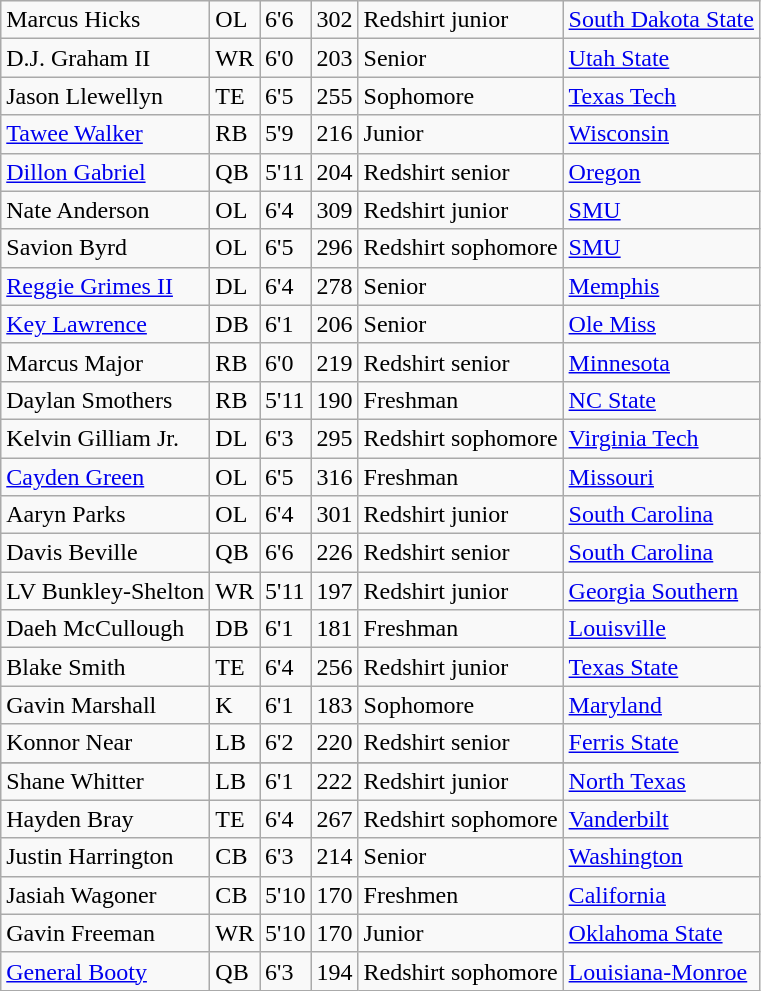<table class="wikitable sortable">
<tr>
<td>Marcus Hicks</td>
<td>OL</td>
<td>6'6</td>
<td>302</td>
<td> Redshirt junior</td>
<td><a href='#'>South Dakota State</a></td>
</tr>
<tr>
<td>D.J. Graham II</td>
<td>WR</td>
<td>6'0</td>
<td>203</td>
<td>Senior</td>
<td><a href='#'>Utah State</a></td>
</tr>
<tr>
<td>Jason Llewellyn</td>
<td>TE</td>
<td>6'5</td>
<td>255</td>
<td>Sophomore</td>
<td><a href='#'>Texas Tech</a></td>
</tr>
<tr>
<td><a href='#'>Tawee Walker</a></td>
<td>RB</td>
<td>5'9</td>
<td>216</td>
<td>Junior</td>
<td><a href='#'>Wisconsin</a></td>
</tr>
<tr>
<td><a href='#'>Dillon Gabriel</a></td>
<td>QB</td>
<td>5'11</td>
<td>204</td>
<td> Redshirt senior</td>
<td><a href='#'>Oregon</a></td>
</tr>
<tr>
<td>Nate Anderson</td>
<td>OL</td>
<td>6'4</td>
<td>309</td>
<td> Redshirt junior</td>
<td><a href='#'>SMU</a></td>
</tr>
<tr>
<td>Savion Byrd</td>
<td>OL</td>
<td>6'5</td>
<td>296</td>
<td> Redshirt sophomore</td>
<td><a href='#'>SMU</a></td>
</tr>
<tr>
<td><a href='#'>Reggie Grimes II</a></td>
<td>DL</td>
<td>6'4</td>
<td>278</td>
<td>Senior</td>
<td><a href='#'>Memphis</a></td>
</tr>
<tr>
<td><a href='#'>Key Lawrence</a></td>
<td>DB</td>
<td>6'1</td>
<td>206</td>
<td>Senior</td>
<td><a href='#'>Ole Miss</a></td>
</tr>
<tr>
<td>Marcus Major</td>
<td>RB</td>
<td>6'0</td>
<td>219</td>
<td> Redshirt senior</td>
<td><a href='#'>Minnesota</a></td>
</tr>
<tr>
<td>Daylan Smothers</td>
<td>RB</td>
<td>5'11</td>
<td>190</td>
<td>Freshman</td>
<td><a href='#'>NC State</a></td>
</tr>
<tr>
<td>Kelvin Gilliam Jr.</td>
<td>DL</td>
<td>6'3</td>
<td>295</td>
<td> Redshirt sophomore</td>
<td><a href='#'>Virginia Tech</a></td>
</tr>
<tr>
<td><a href='#'>Cayden Green</a></td>
<td>OL</td>
<td>6'5</td>
<td>316</td>
<td>Freshman</td>
<td><a href='#'>Missouri</a></td>
</tr>
<tr>
<td>Aaryn Parks</td>
<td>OL</td>
<td>6'4</td>
<td>301</td>
<td> Redshirt junior</td>
<td><a href='#'>South Carolina</a></td>
</tr>
<tr>
<td>Davis Beville</td>
<td>QB</td>
<td>6'6</td>
<td>226</td>
<td> Redshirt senior</td>
<td><a href='#'>South Carolina</a></td>
</tr>
<tr>
<td>LV Bunkley-Shelton</td>
<td>WR</td>
<td>5'11</td>
<td>197</td>
<td> Redshirt junior</td>
<td><a href='#'>Georgia Southern</a></td>
</tr>
<tr>
<td>Daeh McCullough</td>
<td>DB</td>
<td>6'1</td>
<td>181</td>
<td>Freshman</td>
<td><a href='#'>Louisville</a></td>
</tr>
<tr>
<td>Blake Smith</td>
<td>TE</td>
<td>6'4</td>
<td>256</td>
<td> Redshirt junior</td>
<td><a href='#'>Texas State</a></td>
</tr>
<tr>
<td>Gavin Marshall</td>
<td>K</td>
<td>6'1</td>
<td>183</td>
<td>Sophomore</td>
<td><a href='#'>Maryland</a></td>
</tr>
<tr>
<td>Konnor Near</td>
<td>LB</td>
<td>6'2</td>
<td>220</td>
<td> Redshirt senior</td>
<td><a href='#'>Ferris State</a></td>
</tr>
<tr>
</tr>
<tr>
<td>Shane Whitter</td>
<td>LB</td>
<td>6'1</td>
<td>222</td>
<td> Redshirt junior</td>
<td><a href='#'>North Texas</a></td>
</tr>
<tr>
<td>Hayden Bray</td>
<td>TE</td>
<td>6'4</td>
<td>267</td>
<td> Redshirt sophomore</td>
<td><a href='#'>Vanderbilt</a></td>
</tr>
<tr>
<td>Justin Harrington</td>
<td>CB</td>
<td>6'3</td>
<td>214</td>
<td>Senior</td>
<td><a href='#'>Washington</a></td>
</tr>
<tr>
<td>Jasiah Wagoner</td>
<td>CB</td>
<td>5'10</td>
<td>170</td>
<td>Freshmen</td>
<td><a href='#'>California</a></td>
</tr>
<tr>
<td>Gavin Freeman</td>
<td>WR</td>
<td>5'10</td>
<td>170</td>
<td>Junior</td>
<td><a href='#'>Oklahoma State</a></td>
</tr>
<tr>
<td><a href='#'>General Booty</a></td>
<td>QB</td>
<td>6'3</td>
<td>194</td>
<td> Redshirt sophomore</td>
<td><a href='#'>Louisiana-Monroe</a></td>
</tr>
</table>
